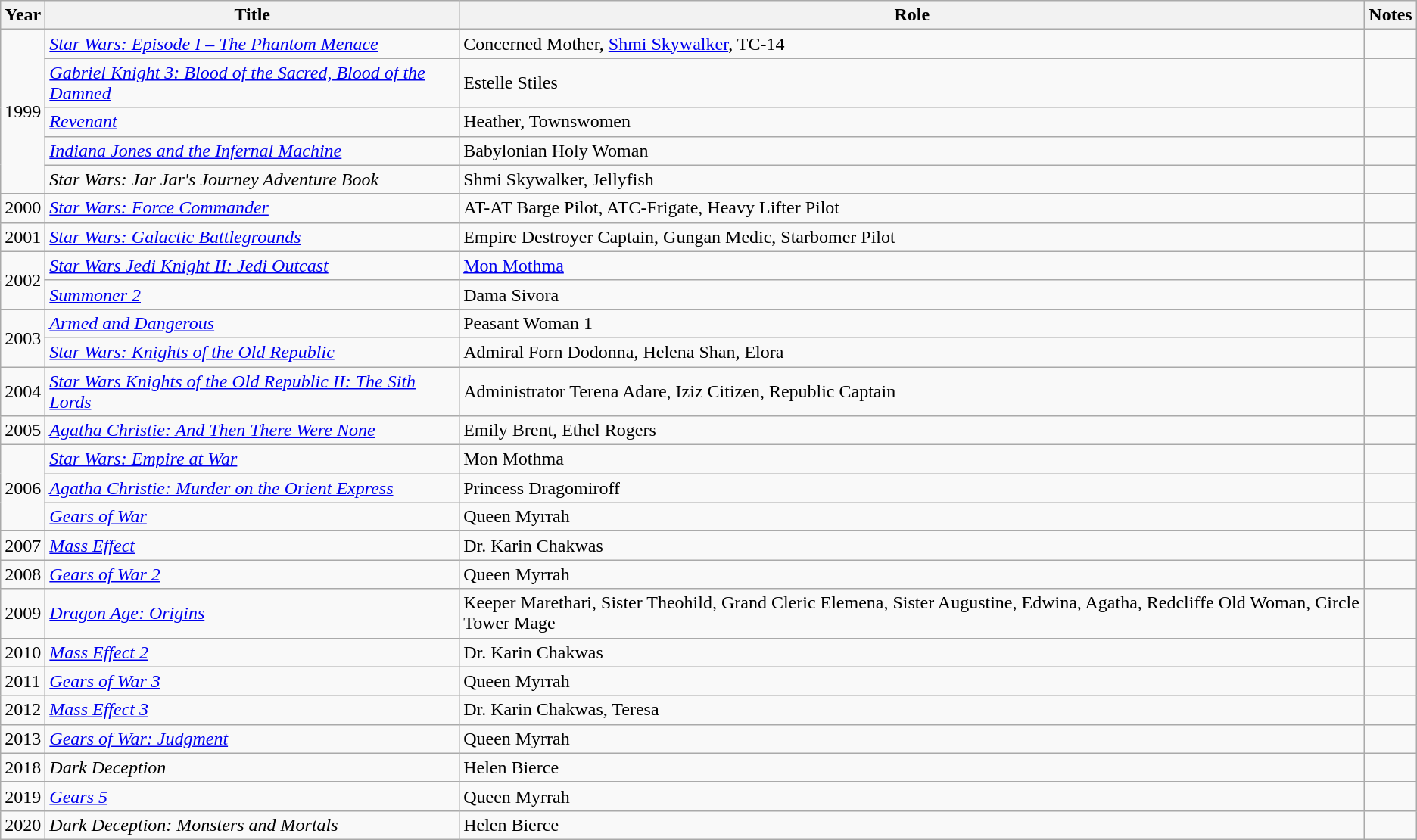<table class="wikitable sortable">
<tr>
<th>Year</th>
<th>Title</th>
<th>Role</th>
<th class="unsortable">Notes</th>
</tr>
<tr>
<td rowspan="5">1999</td>
<td><em><a href='#'>Star Wars: Episode I – The Phantom Menace</a></em></td>
<td>Concerned Mother, <a href='#'>Shmi Skywalker</a>, TC-14</td>
<td></td>
</tr>
<tr>
<td><em><a href='#'>Gabriel Knight 3: Blood of the Sacred, Blood of the Damned</a></em></td>
<td>Estelle Stiles</td>
<td></td>
</tr>
<tr>
<td><em><a href='#'>Revenant</a></em></td>
<td>Heather, Townswomen</td>
<td></td>
</tr>
<tr>
<td><em><a href='#'>Indiana Jones and the Infernal Machine</a></em></td>
<td>Babylonian Holy Woman</td>
<td></td>
</tr>
<tr>
<td><em>Star Wars: Jar Jar's Journey Adventure Book</em></td>
<td>Shmi Skywalker, Jellyfish</td>
<td></td>
</tr>
<tr>
<td>2000</td>
<td><em><a href='#'>Star Wars: Force Commander</a></em></td>
<td>AT-AT Barge Pilot, ATC-Frigate, Heavy Lifter Pilot</td>
<td></td>
</tr>
<tr>
<td>2001</td>
<td><em><a href='#'>Star Wars: Galactic Battlegrounds</a></em></td>
<td>Empire Destroyer Captain, Gungan Medic, Starbomer Pilot</td>
<td></td>
</tr>
<tr>
<td rowspan="2">2002</td>
<td><em><a href='#'>Star Wars Jedi Knight II: Jedi Outcast</a></em></td>
<td><a href='#'>Mon Mothma</a></td>
<td></td>
</tr>
<tr>
<td><em><a href='#'>Summoner 2</a></em></td>
<td>Dama Sivora</td>
<td></td>
</tr>
<tr>
<td rowspan="2">2003</td>
<td><em><a href='#'>Armed and Dangerous</a></em></td>
<td>Peasant Woman 1</td>
<td></td>
</tr>
<tr>
<td><em><a href='#'>Star Wars: Knights of the Old Republic</a></em></td>
<td>Admiral Forn Dodonna, Helena Shan, Elora</td>
<td></td>
</tr>
<tr>
<td>2004</td>
<td><em><a href='#'>Star Wars Knights of the Old Republic II: The Sith Lords</a></em></td>
<td>Administrator Terena Adare, Iziz Citizen, Republic Captain</td>
<td></td>
</tr>
<tr>
<td>2005</td>
<td><em><a href='#'>Agatha Christie: And Then There Were None</a></em></td>
<td>Emily Brent, Ethel Rogers</td>
<td></td>
</tr>
<tr>
<td rowspan="3">2006</td>
<td><em><a href='#'>Star Wars: Empire at War</a></em></td>
<td>Mon Mothma</td>
<td></td>
</tr>
<tr>
<td><em><a href='#'>Agatha Christie: Murder on the Orient Express</a></em></td>
<td>Princess Dragomiroff</td>
<td></td>
</tr>
<tr>
<td><em><a href='#'>Gears of War</a></em></td>
<td>Queen Myrrah</td>
<td></td>
</tr>
<tr>
<td>2007</td>
<td><em><a href='#'>Mass Effect</a></em></td>
<td>Dr. Karin Chakwas</td>
<td></td>
</tr>
<tr>
<td>2008</td>
<td><em><a href='#'>Gears of War 2</a></em></td>
<td>Queen Myrrah</td>
<td></td>
</tr>
<tr>
<td>2009</td>
<td><em><a href='#'>Dragon Age: Origins</a></em></td>
<td>Keeper Marethari, Sister Theohild, Grand Cleric Elemena, Sister Augustine, Edwina, Agatha, Redcliffe Old Woman, Circle Tower Mage</td>
<td></td>
</tr>
<tr>
<td>2010</td>
<td><em><a href='#'>Mass Effect 2</a></em></td>
<td>Dr. Karin Chakwas</td>
<td></td>
</tr>
<tr>
<td>2011</td>
<td><em><a href='#'>Gears of War 3</a></em></td>
<td>Queen Myrrah</td>
<td></td>
</tr>
<tr>
<td>2012</td>
<td><em><a href='#'>Mass Effect 3</a></em></td>
<td>Dr. Karin Chakwas, Teresa</td>
<td></td>
</tr>
<tr>
<td>2013</td>
<td><em><a href='#'>Gears of War: Judgment</a></em></td>
<td>Queen Myrrah</td>
<td></td>
</tr>
<tr>
<td>2018</td>
<td><em>Dark Deception</em></td>
<td>Helen Bierce</td>
<td></td>
</tr>
<tr>
<td>2019</td>
<td><em><a href='#'>Gears 5</a></em></td>
<td>Queen Myrrah</td>
<td></td>
</tr>
<tr>
<td>2020</td>
<td><em>Dark Deception: Monsters and Mortals</em></td>
<td>Helen Bierce</td>
<td></td>
</tr>
</table>
